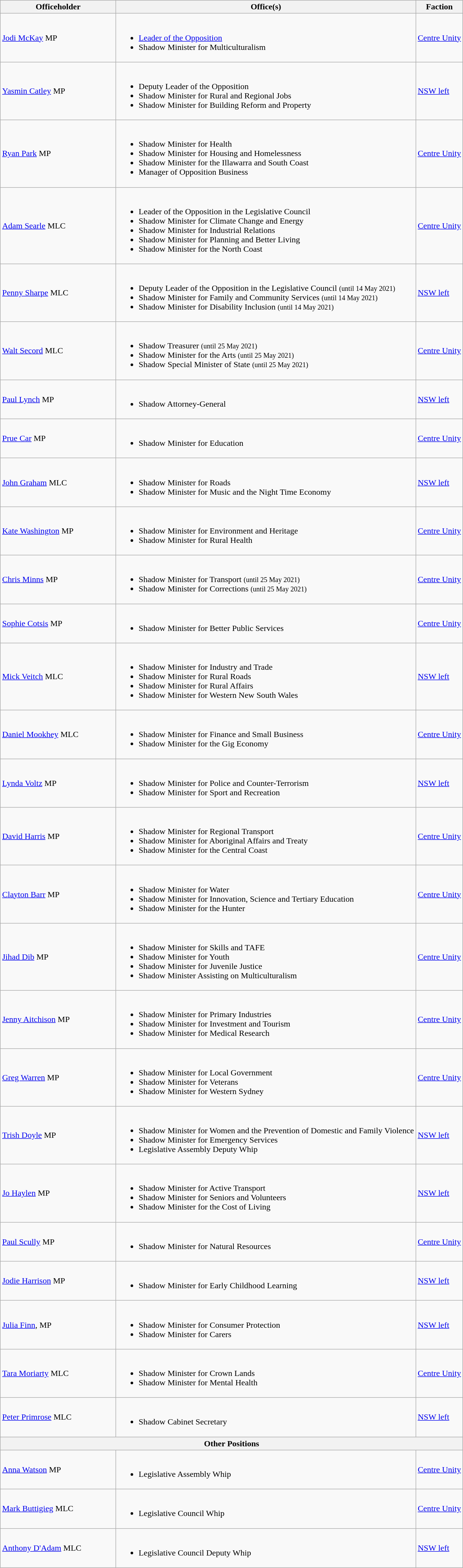<table class="wikitable">
<tr>
<th style="width: 215px;">Officeholder</th>
<th>Office(s)</th>
<th>Faction</th>
</tr>
<tr>
<td><a href='#'>Jodi McKay</a> MP</td>
<td><br><ul><li><a href='#'>Leader of the Opposition</a></li><li>Shadow Minister for Multiculturalism</li></ul></td>
<td><a href='#'>Centre Unity</a></td>
</tr>
<tr>
<td><a href='#'>Yasmin Catley</a> MP</td>
<td><br><ul><li>Deputy Leader of the Opposition</li><li>Shadow Minister for Rural and Regional Jobs</li><li>Shadow Minister for Building Reform and Property</li></ul></td>
<td><a href='#'>NSW left</a></td>
</tr>
<tr>
<td><a href='#'>Ryan Park</a> MP</td>
<td><br><ul><li>Shadow Minister for Health</li><li>Shadow Minister for Housing and Homelessness</li><li>Shadow Minister for the Illawarra and South Coast</li><li>Manager of Opposition Business</li></ul></td>
<td><a href='#'>Centre Unity</a></td>
</tr>
<tr>
<td><a href='#'>Adam Searle</a> MLC</td>
<td><br><ul><li>Leader of the Opposition in the Legislative Council</li><li>Shadow Minister for Climate Change and Energy</li><li>Shadow Minister for Industrial Relations</li><li>Shadow Minister for Planning and Better Living</li><li>Shadow Minister for the North Coast</li></ul></td>
<td><a href='#'>Centre Unity</a></td>
</tr>
<tr>
<td><a href='#'>Penny Sharpe</a> MLC</td>
<td><br><ul><li>Deputy Leader of the Opposition in the Legislative Council <small>(until 14 May 2021)</small></li><li>Shadow Minister for Family and Community Services <small>(until 14 May 2021)</small></li><li>Shadow Minister for Disability Inclusion <small>(until 14 May 2021)</small></li></ul></td>
<td><a href='#'>NSW left</a></td>
</tr>
<tr>
<td><a href='#'>Walt Secord</a> MLC</td>
<td><br><ul><li>Shadow Treasurer <small>(until 25 May 2021)</small></li><li>Shadow Minister for the Arts <small>(until 25 May 2021)</small></li><li>Shadow Special Minister of State <small>(until 25 May 2021)</small></li></ul></td>
<td><a href='#'>Centre Unity</a></td>
</tr>
<tr>
<td><a href='#'>Paul Lynch</a> MP</td>
<td><br><ul><li>Shadow Attorney-General</li></ul></td>
<td><a href='#'>NSW left</a></td>
</tr>
<tr>
<td><a href='#'>Prue Car</a> MP</td>
<td><br><ul><li>Shadow Minister for Education</li></ul></td>
<td><a href='#'>Centre Unity</a></td>
</tr>
<tr>
<td><a href='#'>John Graham</a> MLC</td>
<td><br><ul><li>Shadow Minister for Roads</li><li>Shadow Minister for Music and the Night Time Economy</li></ul></td>
<td><a href='#'>NSW left</a></td>
</tr>
<tr>
<td><a href='#'>Kate Washington</a> MP</td>
<td><br><ul><li>Shadow Minister for Environment and Heritage</li><li>Shadow Minister for Rural Health</li></ul></td>
<td><a href='#'>Centre Unity</a></td>
</tr>
<tr>
<td><a href='#'>Chris Minns</a> MP</td>
<td><br><ul><li>Shadow Minister for Transport <small>(until 25 May 2021)</small></li><li>Shadow Minister for Corrections <small>(until 25 May 2021)</small></li></ul></td>
<td><a href='#'>Centre Unity</a></td>
</tr>
<tr>
<td><a href='#'>Sophie Cotsis</a> MP</td>
<td><br><ul><li>Shadow Minister for Better Public Services</li></ul></td>
<td><a href='#'>Centre Unity</a></td>
</tr>
<tr>
<td><a href='#'>Mick Veitch</a> MLC</td>
<td><br><ul><li>Shadow Minister for Industry and Trade</li><li>Shadow Minister for Rural Roads</li><li>Shadow Minister for Rural Affairs</li><li>Shadow Minister for Western New South Wales</li></ul></td>
<td><a href='#'>NSW left</a></td>
</tr>
<tr>
<td><a href='#'>Daniel Mookhey</a> MLC</td>
<td><br><ul><li>Shadow Minister for Finance and Small Business</li><li>Shadow Minister for the Gig Economy</li></ul></td>
<td><a href='#'>Centre Unity</a></td>
</tr>
<tr>
<td><a href='#'>Lynda Voltz</a> MP</td>
<td><br><ul><li>Shadow Minister for Police and Counter-Terrorism</li><li>Shadow Minister for Sport and Recreation</li></ul></td>
<td><a href='#'>NSW left</a></td>
</tr>
<tr>
<td><a href='#'>David Harris</a> MP</td>
<td><br><ul><li>Shadow Minister for Regional Transport</li><li>Shadow Minister for Aboriginal Affairs and Treaty</li><li>Shadow Minister for the Central Coast</li></ul></td>
<td><a href='#'>Centre Unity</a></td>
</tr>
<tr>
<td><a href='#'>Clayton Barr</a> MP</td>
<td><br><ul><li>Shadow Minister for Water</li><li>Shadow Minister for Innovation, Science and Tertiary Education</li><li>Shadow Minister for the Hunter</li></ul></td>
<td><a href='#'>Centre Unity</a></td>
</tr>
<tr>
<td><a href='#'>Jihad Dib</a> MP</td>
<td><br><ul><li>Shadow Minister for Skills and TAFE</li><li>Shadow Minister for Youth</li><li>Shadow Minister for Juvenile Justice</li><li>Shadow Minister Assisting on Multiculturalism</li></ul></td>
<td><a href='#'>Centre Unity</a></td>
</tr>
<tr>
<td><a href='#'>Jenny Aitchison</a> MP</td>
<td><br><ul><li>Shadow Minister for Primary Industries</li><li>Shadow Minister for Investment and Tourism</li><li>Shadow Minister for Medical Research</li></ul></td>
<td><a href='#'>Centre Unity</a></td>
</tr>
<tr>
<td><a href='#'>Greg Warren</a> MP</td>
<td><br><ul><li>Shadow Minister for Local Government</li><li>Shadow Minister for Veterans</li><li>Shadow Minister for Western Sydney</li></ul></td>
<td><a href='#'>Centre Unity</a></td>
</tr>
<tr>
<td><a href='#'>Trish Doyle</a> MP</td>
<td><br><ul><li>Shadow Minister for Women and the Prevention of Domestic and Family Violence</li><li>Shadow Minister for Emergency Services</li><li>Legislative Assembly Deputy Whip</li></ul></td>
<td><a href='#'>NSW left</a></td>
</tr>
<tr>
<td><a href='#'>Jo Haylen</a> MP</td>
<td><br><ul><li>Shadow Minister for Active Transport</li><li>Shadow Minister for Seniors and Volunteers</li><li>Shadow Minister for the Cost of Living</li></ul></td>
<td><a href='#'>NSW left</a></td>
</tr>
<tr>
<td><a href='#'>Paul Scully</a> MP</td>
<td><br><ul><li>Shadow Minister for Natural Resources</li></ul></td>
<td><a href='#'>Centre Unity</a></td>
</tr>
<tr>
<td><a href='#'>Jodie Harrison</a> MP</td>
<td><br><ul><li>Shadow Minister for Early Childhood Learning</li></ul></td>
<td><a href='#'>NSW left</a></td>
</tr>
<tr>
<td><a href='#'>Julia Finn</a>, MP</td>
<td><br><ul><li>Shadow Minister for Consumer Protection</li><li>Shadow Minister for Carers</li></ul></td>
<td><a href='#'>NSW left</a></td>
</tr>
<tr>
<td><a href='#'>Tara Moriarty</a> MLC</td>
<td><br><ul><li>Shadow Minister for Crown Lands</li><li>Shadow Minister for Mental Health</li></ul></td>
<td><a href='#'>Centre Unity</a></td>
</tr>
<tr>
<td><a href='#'>Peter Primrose</a> MLC</td>
<td><br><ul><li>Shadow Cabinet Secretary</li></ul></td>
<td><a href='#'>NSW left</a></td>
</tr>
<tr>
<th colspan="3">Other Positions</th>
</tr>
<tr>
<td><a href='#'>Anna Watson</a> MP</td>
<td><br><ul><li>Legislative Assembly Whip</li></ul></td>
<td><a href='#'>Centre Unity</a></td>
</tr>
<tr>
<td><a href='#'>Mark Buttigieg</a> MLC</td>
<td><br><ul><li>Legislative Council Whip</li></ul></td>
<td><a href='#'>Centre Unity</a></td>
</tr>
<tr>
<td><a href='#'>Anthony D'Adam</a> MLC</td>
<td><br><ul><li>Legislative Council Deputy Whip</li></ul></td>
<td><a href='#'>NSW left</a></td>
</tr>
</table>
